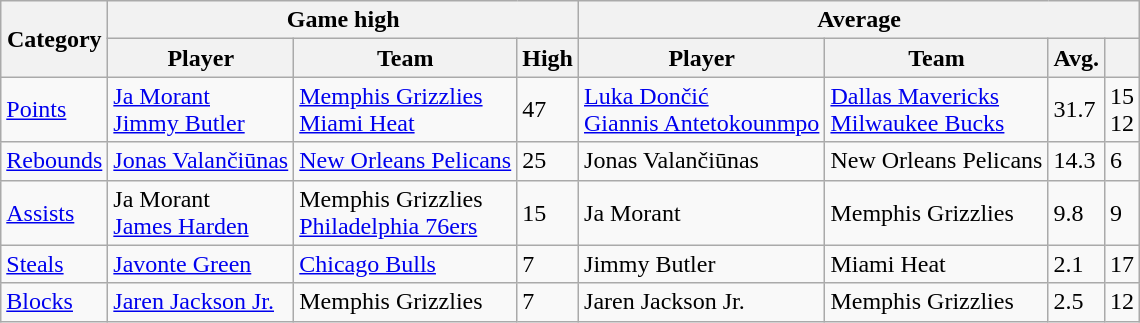<table class=wikitable style="text-align:left;">
<tr>
<th rowspan=2>Category</th>
<th colspan=3>Game high</th>
<th colspan=4>Average</th>
</tr>
<tr>
<th>Player</th>
<th>Team</th>
<th>High</th>
<th>Player</th>
<th>Team</th>
<th>Avg.</th>
<th></th>
</tr>
<tr>
<td><a href='#'>Points</a></td>
<td><a href='#'>Ja Morant</a><br><a href='#'>Jimmy Butler</a></td>
<td><a href='#'>Memphis Grizzlies</a><br><a href='#'>Miami Heat</a></td>
<td>47</td>
<td><a href='#'>Luka Dončić</a><br><a href='#'>Giannis Antetokounmpo</a></td>
<td><a href='#'>Dallas Mavericks</a><br><a href='#'>Milwaukee Bucks</a></td>
<td>31.7</td>
<td>15<br>12</td>
</tr>
<tr>
<td><a href='#'>Rebounds</a></td>
<td><a href='#'>Jonas Valančiūnas</a></td>
<td><a href='#'>New Orleans Pelicans</a></td>
<td>25</td>
<td>Jonas Valančiūnas</td>
<td>New Orleans Pelicans</td>
<td>14.3</td>
<td>6</td>
</tr>
<tr>
<td><a href='#'>Assists</a></td>
<td>Ja Morant<br><a href='#'>James Harden</a></td>
<td>Memphis Grizzlies<br><a href='#'>Philadelphia 76ers</a></td>
<td>15</td>
<td>Ja Morant</td>
<td>Memphis Grizzlies</td>
<td>9.8</td>
<td>9</td>
</tr>
<tr>
<td><a href='#'>Steals</a></td>
<td><a href='#'>Javonte Green</a></td>
<td><a href='#'>Chicago Bulls</a></td>
<td>7</td>
<td>Jimmy Butler</td>
<td>Miami Heat</td>
<td>2.1</td>
<td>17</td>
</tr>
<tr>
<td><a href='#'>Blocks</a></td>
<td><a href='#'>Jaren Jackson Jr.</a></td>
<td>Memphis Grizzlies</td>
<td>7</td>
<td>Jaren Jackson Jr.</td>
<td>Memphis Grizzlies</td>
<td>2.5</td>
<td>12</td>
</tr>
</table>
